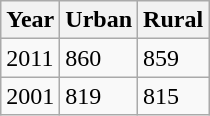<table class="wikitable sortable">
<tr>
<th>Year</th>
<th>Urban</th>
<th>Rural</th>
</tr>
<tr>
<td>2011</td>
<td>860</td>
<td>859</td>
</tr>
<tr>
<td>2001</td>
<td>819</td>
<td>815</td>
</tr>
</table>
